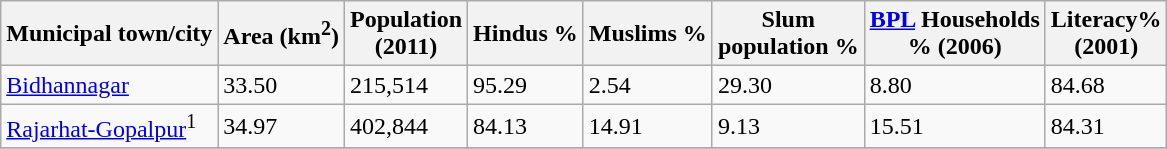<table class="wikitable sortable">
<tr>
<th>Municipal town/city</th>
<th>Area (km<sup>2</sup>)</th>
<th>Population<br>(2011)</th>
<th>Hindus %</th>
<th>Muslims %</th>
<th>Slum<br> population %</th>
<th><a href='#'>BPL</a> Households<br> % (2006)</th>
<th>Literacy%<br> (2001)</th>
</tr>
<tr>
<td><a href='#'>Bidhannagar</a></td>
<td>33.50</td>
<td>215,514</td>
<td>95.29</td>
<td>2.54</td>
<td>29.30</td>
<td>8.80</td>
<td>84.68</td>
</tr>
<tr>
<td><a href='#'>Rajarhat-Gopalpur</a><sup>1</sup></td>
<td>34.97</td>
<td>402,844</td>
<td>84.13</td>
<td>14.91</td>
<td>9.13</td>
<td>15.51</td>
<td>84.31</td>
</tr>
<tr>
</tr>
</table>
